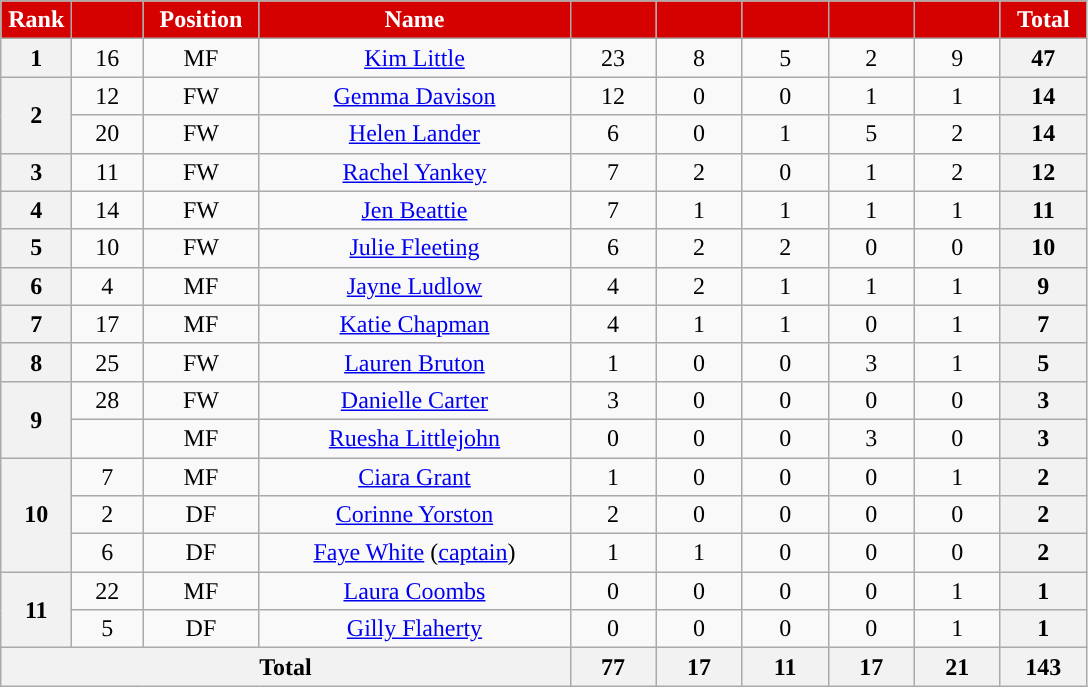<table class="wikitable" style="text-align:center; font-size:100%; ">
<tr>
<th style="background:#d50000; color:white; text-align:center; width:40px">Rank</th>
<th style="background:#d50000; color:white; text-align:center; width:40px"></th>
<th style="background:#d50000; color:white; text-align:center; width:70px">Position</th>
<th style="background:#d50000; color:white; text-align:center; width:200px">Name</th>
<th style="background:#d50000; color:white; text-align:center; width:50px;"><a href='#'></a></th>
<th style="background:#d50000; color:white; text-align:center; width:50px;"><a href='#'></a></th>
<th style="background:#d50000; color:white; text-align:center; width:50px;"></th>
<th style="background:#d50000; color:white; text-align:center; width:50px;"></th>
<th style="background:#d50000; color:white; text-align:center; width:50px;"></th>
<th style="background:#d50000; color:white; text-align:center; width:50px;">Total</th>
</tr>
<tr>
<th>1</th>
<td>16</td>
<td>MF</td>
<td> <a href='#'>Kim Little</a></td>
<td>23</td>
<td>8</td>
<td>5</td>
<td>2</td>
<td>9</td>
<th>47</th>
</tr>
<tr>
<th rowspan="2">2</th>
<td>12</td>
<td>FW</td>
<td> <a href='#'>Gemma Davison</a></td>
<td>12</td>
<td>0</td>
<td>0</td>
<td>1</td>
<td>1</td>
<th>14</th>
</tr>
<tr>
<td>20</td>
<td>FW</td>
<td> <a href='#'>Helen Lander</a></td>
<td>6</td>
<td>0</td>
<td>1</td>
<td>5</td>
<td>2</td>
<th>14</th>
</tr>
<tr>
<th>3</th>
<td>11</td>
<td>FW</td>
<td> <a href='#'>Rachel Yankey</a></td>
<td>7</td>
<td>2</td>
<td>0</td>
<td>1</td>
<td>2</td>
<th>12</th>
</tr>
<tr>
<th>4</th>
<td>14</td>
<td>FW</td>
<td> <a href='#'>Jen Beattie</a></td>
<td>7</td>
<td>1</td>
<td>1</td>
<td>1</td>
<td>1</td>
<th>11</th>
</tr>
<tr>
<th>5</th>
<td>10</td>
<td>FW</td>
<td> <a href='#'>Julie Fleeting</a></td>
<td>6</td>
<td>2</td>
<td>2</td>
<td>0</td>
<td>0</td>
<th>10</th>
</tr>
<tr>
<th>6</th>
<td>4</td>
<td>MF</td>
<td> <a href='#'>Jayne Ludlow</a></td>
<td>4</td>
<td>2</td>
<td>1</td>
<td>1</td>
<td>1</td>
<th>9</th>
</tr>
<tr>
<th>7</th>
<td>17</td>
<td>MF</td>
<td><em></em> <a href='#'>Katie Chapman</a></td>
<td>4</td>
<td>1</td>
<td>1</td>
<td>0</td>
<td>1</td>
<th>7</th>
</tr>
<tr>
<th>8</th>
<td>25</td>
<td>FW</td>
<td> <a href='#'>Lauren Bruton</a></td>
<td>1</td>
<td>0</td>
<td>0</td>
<td>3</td>
<td>1</td>
<th>5</th>
</tr>
<tr>
<th rowspan="2">9</th>
<td>28</td>
<td>FW</td>
<td> <a href='#'>Danielle Carter</a></td>
<td>3</td>
<td>0</td>
<td>0</td>
<td>0</td>
<td>0</td>
<th>3</th>
</tr>
<tr>
<td></td>
<td>MF</td>
<td> <a href='#'>Ruesha Littlejohn</a></td>
<td>0</td>
<td>0</td>
<td>0</td>
<td>3</td>
<td>0</td>
<th>3</th>
</tr>
<tr>
<th rowspan="3">10</th>
<td>7</td>
<td>MF</td>
<td> <a href='#'>Ciara Grant</a></td>
<td>1</td>
<td>0</td>
<td>0</td>
<td>0</td>
<td>1</td>
<th>2</th>
</tr>
<tr>
<td>2</td>
<td>DF</td>
<td> <a href='#'>Corinne Yorston</a></td>
<td>2</td>
<td>0</td>
<td>0</td>
<td>0</td>
<td>0</td>
<th>2</th>
</tr>
<tr>
<td>6</td>
<td>DF</td>
<td> <a href='#'>Faye White</a> (<a href='#'>captain</a>)</td>
<td>1</td>
<td>1</td>
<td>0</td>
<td>0</td>
<td>0</td>
<th>2</th>
</tr>
<tr>
<th rowspan="2">11</th>
<td>22</td>
<td>MF</td>
<td><em></em> <a href='#'>Laura Coombs</a></td>
<td>0</td>
<td>0</td>
<td>0</td>
<td>0</td>
<td>1</td>
<th>1</th>
</tr>
<tr>
<td>5</td>
<td>DF</td>
<td> <a href='#'>Gilly Flaherty</a></td>
<td>0</td>
<td>0</td>
<td>0</td>
<td>0</td>
<td>1</td>
<th>1</th>
</tr>
<tr>
<th colspan="4">Total</th>
<th>77</th>
<th>17</th>
<th>11</th>
<th>17</th>
<th>21</th>
<th>143</th>
</tr>
</table>
